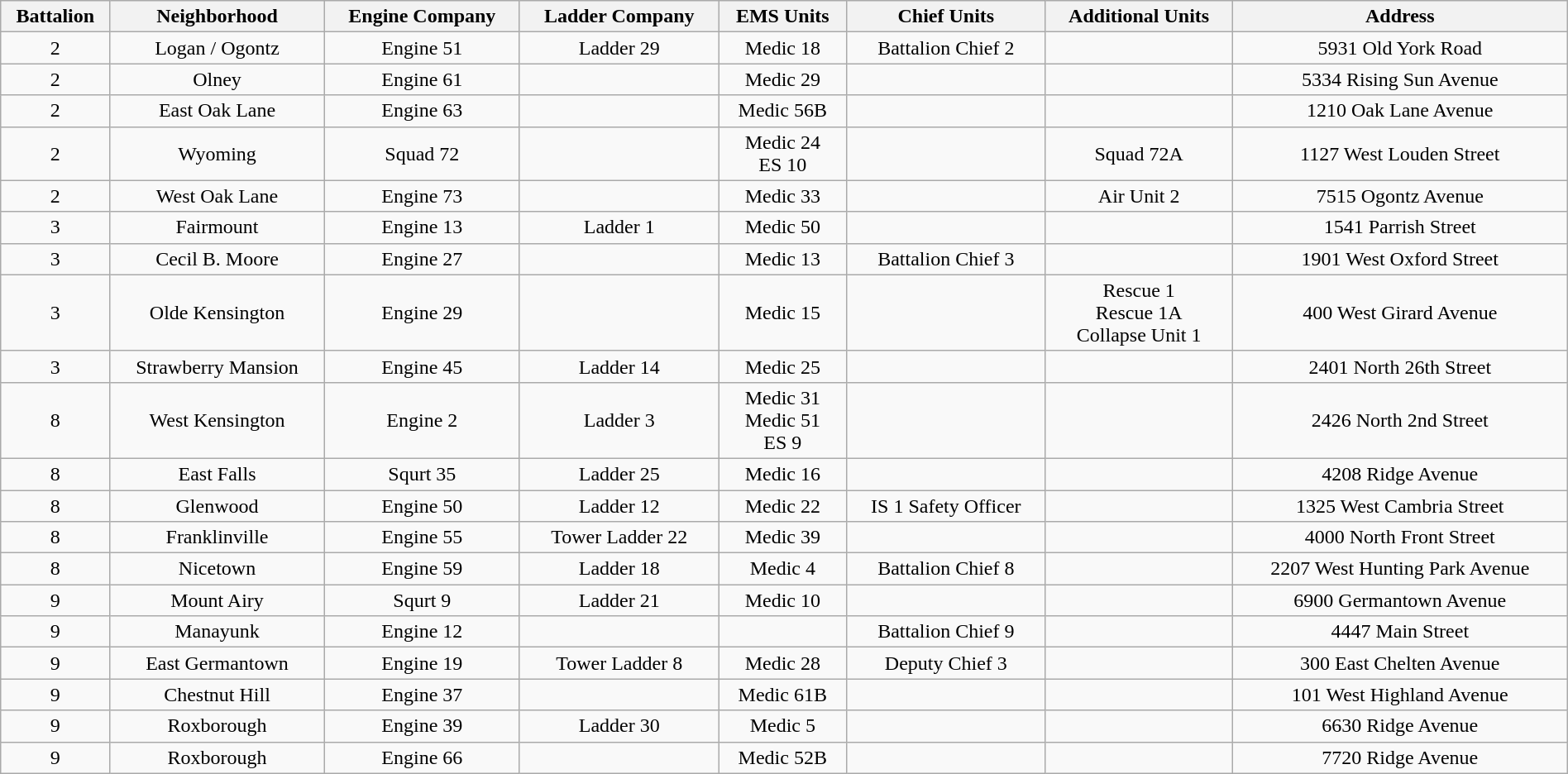<table class=wikitable style="text-align:center;" width="100%">
<tr>
<th>Battalion</th>
<th>Neighborhood</th>
<th>Engine Company</th>
<th>Ladder Company</th>
<th>EMS Units</th>
<th>Chief Units</th>
<th>Additional Units</th>
<th>Address</th>
</tr>
<tr>
<td>2</td>
<td>Logan / Ogontz</td>
<td>Engine 51</td>
<td>Ladder 29</td>
<td>Medic 18</td>
<td>Battalion Chief 2</td>
<td></td>
<td>5931 Old York Road</td>
</tr>
<tr>
<td>2</td>
<td>Olney</td>
<td>Engine 61</td>
<td></td>
<td>Medic 29</td>
<td></td>
<td></td>
<td>5334 Rising Sun Avenue</td>
</tr>
<tr>
<td>2</td>
<td>East Oak Lane</td>
<td>Engine 63</td>
<td></td>
<td>Medic 56B</td>
<td></td>
<td></td>
<td>1210 Oak Lane Avenue</td>
</tr>
<tr>
<td>2</td>
<td>Wyoming</td>
<td>Squad 72</td>
<td></td>
<td>Medic 24<br>ES 10</td>
<td></td>
<td>Squad 72A</td>
<td>1127 West Louden Street</td>
</tr>
<tr>
<td>2</td>
<td>West Oak Lane</td>
<td>Engine 73</td>
<td></td>
<td>Medic 33</td>
<td></td>
<td>Air Unit 2</td>
<td>7515 Ogontz Avenue</td>
</tr>
<tr>
<td>3</td>
<td>Fairmount</td>
<td>Engine 13</td>
<td>Ladder 1</td>
<td>Medic 50</td>
<td></td>
<td></td>
<td>1541 Parrish Street</td>
</tr>
<tr>
<td>3</td>
<td>Cecil B. Moore</td>
<td>Engine 27</td>
<td></td>
<td>Medic 13</td>
<td>Battalion Chief 3</td>
<td></td>
<td>1901 West Oxford Street</td>
</tr>
<tr>
<td>3</td>
<td>Olde Kensington</td>
<td>Engine 29</td>
<td></td>
<td>Medic 15</td>
<td></td>
<td>Rescue 1<br>Rescue 1A<br>Collapse Unit 1</td>
<td>400 West Girard Avenue</td>
</tr>
<tr>
<td>3</td>
<td>Strawberry Mansion</td>
<td>Engine 45</td>
<td>Ladder 14</td>
<td>Medic 25</td>
<td></td>
<td></td>
<td>2401 North 26th Street</td>
</tr>
<tr>
<td>8</td>
<td>West Kensington</td>
<td>Engine 2</td>
<td>Ladder 3</td>
<td>Medic 31<br>Medic 51<br>ES 9</td>
<td></td>
<td></td>
<td>2426 North 2nd Street</td>
</tr>
<tr>
<td>8</td>
<td>East Falls</td>
<td>Squrt 35</td>
<td>Ladder 25</td>
<td>Medic 16</td>
<td></td>
<td></td>
<td>4208 Ridge Avenue</td>
</tr>
<tr>
<td>8</td>
<td>Glenwood</td>
<td>Engine 50</td>
<td>Ladder 12</td>
<td>Medic 22</td>
<td>IS 1 Safety Officer</td>
<td></td>
<td>1325 West Cambria Street</td>
</tr>
<tr>
<td>8</td>
<td>Franklinville</td>
<td>Engine 55</td>
<td>Tower Ladder 22</td>
<td>Medic 39</td>
<td></td>
<td></td>
<td>4000 North Front Street</td>
</tr>
<tr>
<td>8</td>
<td>Nicetown</td>
<td>Engine 59</td>
<td>Ladder 18</td>
<td>Medic 4</td>
<td>Battalion Chief 8</td>
<td></td>
<td>2207 West Hunting Park Avenue</td>
</tr>
<tr>
<td>9</td>
<td>Mount Airy</td>
<td>Squrt 9</td>
<td>Ladder 21</td>
<td>Medic 10</td>
<td></td>
<td></td>
<td>6900 Germantown Avenue</td>
</tr>
<tr>
<td>9</td>
<td>Manayunk</td>
<td>Engine 12</td>
<td></td>
<td></td>
<td>Battalion Chief 9</td>
<td></td>
<td>4447 Main Street</td>
</tr>
<tr>
<td>9</td>
<td>East Germantown</td>
<td>Engine 19</td>
<td>Tower Ladder 8</td>
<td>Medic 28</td>
<td>Deputy Chief 3</td>
<td></td>
<td>300 East Chelten Avenue</td>
</tr>
<tr>
<td>9</td>
<td>Chestnut Hill</td>
<td>Engine 37</td>
<td></td>
<td>Medic 61B</td>
<td></td>
<td></td>
<td>101 West Highland Avenue</td>
</tr>
<tr>
<td>9</td>
<td>Roxborough</td>
<td>Engine 39</td>
<td>Ladder 30</td>
<td>Medic 5</td>
<td></td>
<td></td>
<td>6630 Ridge Avenue</td>
</tr>
<tr>
<td>9</td>
<td>Roxborough</td>
<td>Engine 66</td>
<td></td>
<td>Medic 52B</td>
<td></td>
<td></td>
<td>7720 Ridge Avenue</td>
</tr>
</table>
